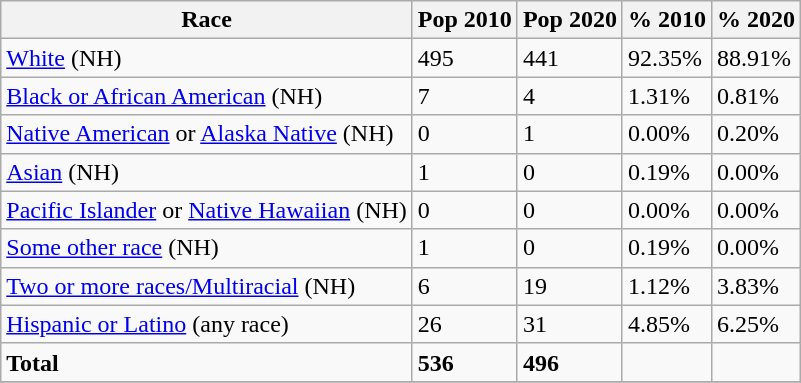<table class="wikitable">
<tr>
<th>Race</th>
<th>Pop 2010</th>
<th>Pop 2020</th>
<th>% 2010</th>
<th>% 2020</th>
</tr>
<tr>
<td><a href='#'>White</a> (NH)</td>
<td>495</td>
<td>441</td>
<td>92.35%</td>
<td>88.91%</td>
</tr>
<tr>
<td><a href='#'>Black or African American</a> (NH)</td>
<td>7</td>
<td>4</td>
<td>1.31%</td>
<td>0.81%</td>
</tr>
<tr>
<td><a href='#'>Native American</a> or <a href='#'>Alaska Native</a> (NH)</td>
<td>0</td>
<td>1</td>
<td>0.00%</td>
<td>0.20%</td>
</tr>
<tr>
<td><a href='#'>Asian</a> (NH)</td>
<td>1</td>
<td>0</td>
<td>0.19%</td>
<td>0.00%</td>
</tr>
<tr>
<td><a href='#'>Pacific Islander</a> or <a href='#'>Native Hawaiian</a> (NH)</td>
<td>0</td>
<td>0</td>
<td>0.00%</td>
<td>0.00%</td>
</tr>
<tr>
<td><a href='#'>Some other race</a> (NH)</td>
<td>1</td>
<td>0</td>
<td>0.19%</td>
<td>0.00%</td>
</tr>
<tr>
<td><a href='#'>Two or more races/Multiracial</a> (NH)</td>
<td>6</td>
<td>19</td>
<td>1.12%</td>
<td>3.83%</td>
</tr>
<tr>
<td><a href='#'>Hispanic or Latino</a> (any race)</td>
<td>26</td>
<td>31</td>
<td>4.85%</td>
<td>6.25%</td>
</tr>
<tr>
<td><strong>Total</strong></td>
<td><strong>536</strong></td>
<td><strong>496</strong></td>
<td></td>
<td></td>
</tr>
<tr>
</tr>
</table>
